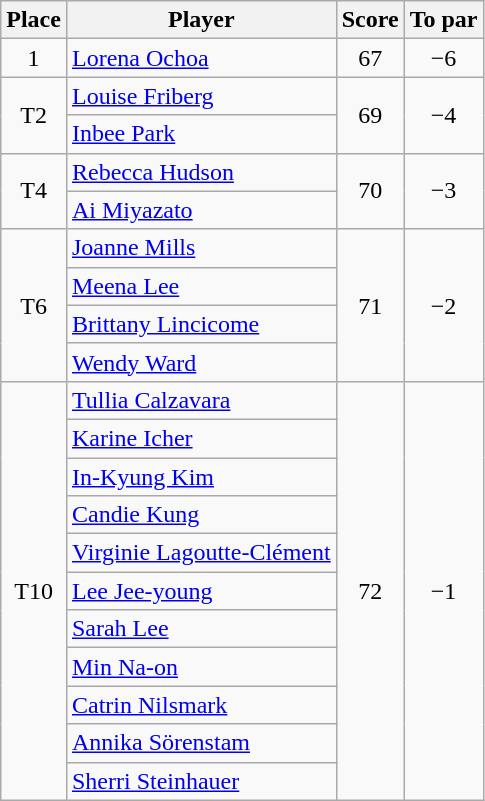<table class="wikitable">
<tr>
<th>Place</th>
<th>Player</th>
<th>Score</th>
<th>To par</th>
</tr>
<tr>
<td align=center>1</td>
<td> <a href='#'>Lorena Ochoa</a></td>
<td align=center>67</td>
<td align=center>−6</td>
</tr>
<tr>
<td rowspan="2" align=center>T2</td>
<td> <a href='#'>Louise Friberg</a></td>
<td rowspan="2" align=center>69</td>
<td rowspan="2" align=center>−4</td>
</tr>
<tr>
<td> <a href='#'>Inbee Park</a></td>
</tr>
<tr>
<td rowspan="2" align=center>T4</td>
<td> <a href='#'>Rebecca Hudson</a></td>
<td rowspan="2" align=center>70</td>
<td rowspan="2" align=center>−3</td>
</tr>
<tr>
<td> <a href='#'>Ai Miyazato</a></td>
</tr>
<tr>
<td rowspan="4" align=center>T6</td>
<td> <a href='#'>Joanne Mills</a></td>
<td rowspan="4" align=center>71</td>
<td rowspan="4" align=center>−2</td>
</tr>
<tr>
<td> <a href='#'>Meena Lee</a></td>
</tr>
<tr>
<td> <a href='#'>Brittany Lincicome</a></td>
</tr>
<tr>
<td> <a href='#'>Wendy Ward</a></td>
</tr>
<tr>
<td rowspan="11" align=center>T10</td>
<td> <a href='#'>Tullia Calzavara</a></td>
<td rowspan="11" align=center>72</td>
<td rowspan="11" align=center>−1</td>
</tr>
<tr>
<td> <a href='#'>Karine Icher</a></td>
</tr>
<tr>
<td> <a href='#'>In-Kyung Kim</a></td>
</tr>
<tr>
<td> <a href='#'>Candie Kung</a></td>
</tr>
<tr>
<td> <a href='#'>Virginie Lagoutte-Clément</a></td>
</tr>
<tr>
<td> <a href='#'>Lee Jee-young</a></td>
</tr>
<tr>
<td> <a href='#'>Sarah Lee</a></td>
</tr>
<tr>
<td> <a href='#'>Min Na-on</a></td>
</tr>
<tr>
<td> <a href='#'>Catrin Nilsmark</a></td>
</tr>
<tr>
<td> <a href='#'>Annika Sörenstam</a></td>
</tr>
<tr>
<td> <a href='#'>Sherri Steinhauer</a></td>
</tr>
</table>
